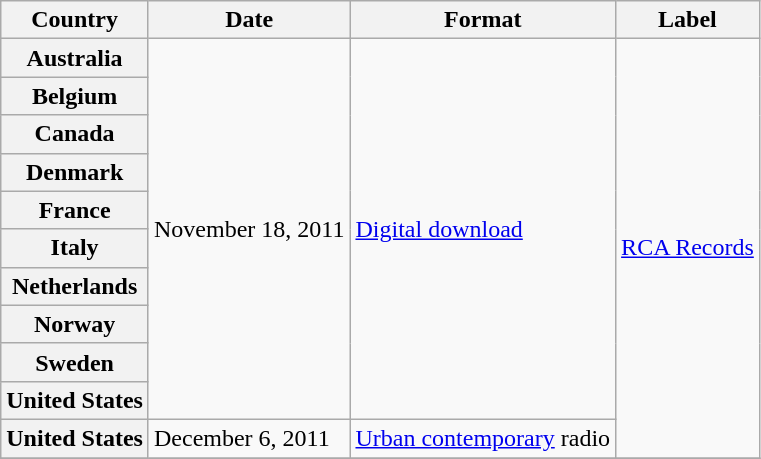<table class="wikitable plainrowheaders">
<tr>
<th scope="col">Country</th>
<th scope="col">Date</th>
<th scope="col">Format</th>
<th scope="col">Label</th>
</tr>
<tr>
<th scope="row">Australia</th>
<td rowspan="10">November 18, 2011</td>
<td rowspan="10"><a href='#'>Digital download</a></td>
<td rowspan="11"><a href='#'>RCA Records</a></td>
</tr>
<tr>
<th scope="row">Belgium</th>
</tr>
<tr>
<th scope="row">Canada</th>
</tr>
<tr>
<th scope="row">Denmark</th>
</tr>
<tr>
<th scope="row">France</th>
</tr>
<tr>
<th scope="row">Italy</th>
</tr>
<tr>
<th scope="row">Netherlands</th>
</tr>
<tr>
<th scope="row">Norway</th>
</tr>
<tr>
<th scope="row">Sweden</th>
</tr>
<tr>
<th scope="row">United States</th>
</tr>
<tr>
<th scope="row">United States</th>
<td>December 6, 2011</td>
<td><a href='#'>Urban contemporary</a> radio</td>
</tr>
<tr>
</tr>
</table>
